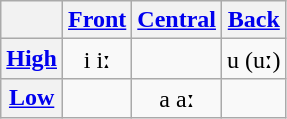<table class="wikitable IPA" style="text-align: center;">
<tr>
<th></th>
<th><a href='#'>Front</a></th>
<th><a href='#'>Central</a></th>
<th><a href='#'>Back</a></th>
</tr>
<tr>
<th><a href='#'>High</a></th>
<td>i iː</td>
<td></td>
<td>u (uː)</td>
</tr>
<tr>
<th><a href='#'>Low</a></th>
<td></td>
<td>a aː</td>
<td></td>
</tr>
</table>
